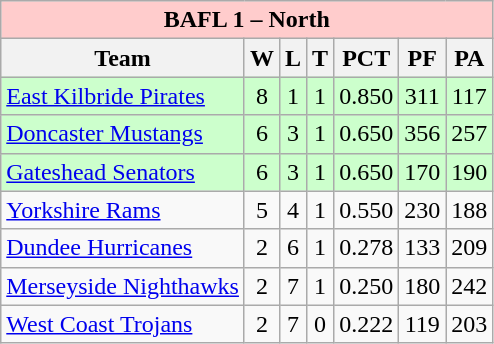<table class="wikitable">
<tr bgcolor="#FFCCCC">
<td colspan="8" align="center"><strong>BAFL 1 – North</strong></td>
</tr>
<tr bgcolor="#efefef">
<th>Team</th>
<th>W</th>
<th>L</th>
<th>T</th>
<th>PCT</th>
<th>PF</th>
<th>PA</th>
</tr>
<tr align="center" bgcolor="#ccffcc">
<td align="left"><a href='#'>East Kilbride Pirates</a></td>
<td>8</td>
<td>1</td>
<td>1</td>
<td>0.850</td>
<td>311</td>
<td>117</td>
</tr>
<tr align="center" bgcolor="#ccffcc">
<td align="left"><a href='#'>Doncaster Mustangs</a></td>
<td>6</td>
<td>3</td>
<td>1</td>
<td>0.650</td>
<td>356</td>
<td>257</td>
</tr>
<tr align="center" bgcolor="#ccffcc">
<td align="left"><a href='#'>Gateshead Senators</a></td>
<td>6</td>
<td>3</td>
<td>1</td>
<td>0.650</td>
<td>170</td>
<td>190</td>
</tr>
<tr align="center">
<td align="left"><a href='#'>Yorkshire Rams</a></td>
<td>5</td>
<td>4</td>
<td>1</td>
<td>0.550</td>
<td>230</td>
<td>188</td>
</tr>
<tr align="center">
<td align="left"><a href='#'>Dundee Hurricanes</a></td>
<td>2</td>
<td>6</td>
<td>1</td>
<td>0.278</td>
<td>133</td>
<td>209</td>
</tr>
<tr align="center">
<td align="left"><a href='#'>Merseyside Nighthawks</a></td>
<td>2</td>
<td>7</td>
<td>1</td>
<td>0.250</td>
<td>180</td>
<td>242</td>
</tr>
<tr align="center">
<td align="left"><a href='#'>West Coast Trojans</a></td>
<td>2</td>
<td>7</td>
<td>0</td>
<td>0.222</td>
<td>119</td>
<td>203</td>
</tr>
</table>
